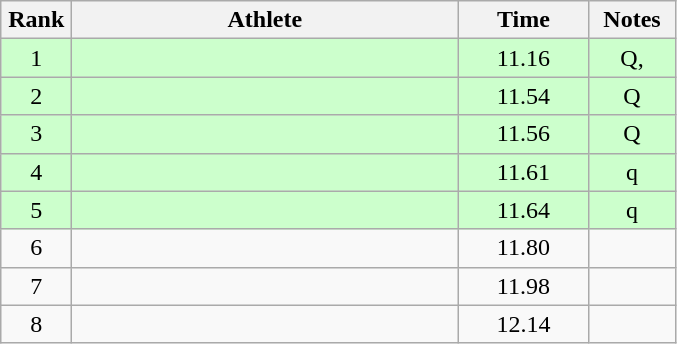<table class="wikitable" style="text-align:center">
<tr>
<th width=40>Rank</th>
<th width=250>Athlete</th>
<th width=80>Time</th>
<th width=50>Notes</th>
</tr>
<tr bgcolor="ccffcc">
<td>1</td>
<td align=left></td>
<td>11.16</td>
<td>Q, </td>
</tr>
<tr bgcolor="ccffcc">
<td>2</td>
<td align=left></td>
<td>11.54</td>
<td>Q</td>
</tr>
<tr bgcolor="ccffcc">
<td>3</td>
<td align=left></td>
<td>11.56</td>
<td>Q</td>
</tr>
<tr bgcolor="ccffcc">
<td>4</td>
<td align=left></td>
<td>11.61</td>
<td>q</td>
</tr>
<tr bgcolor="ccffcc">
<td>5</td>
<td align=left></td>
<td>11.64</td>
<td>q</td>
</tr>
<tr>
<td>6</td>
<td align=left></td>
<td>11.80</td>
<td></td>
</tr>
<tr>
<td>7</td>
<td align=left></td>
<td>11.98</td>
<td></td>
</tr>
<tr>
<td>8</td>
<td align=left></td>
<td>12.14</td>
<td></td>
</tr>
</table>
